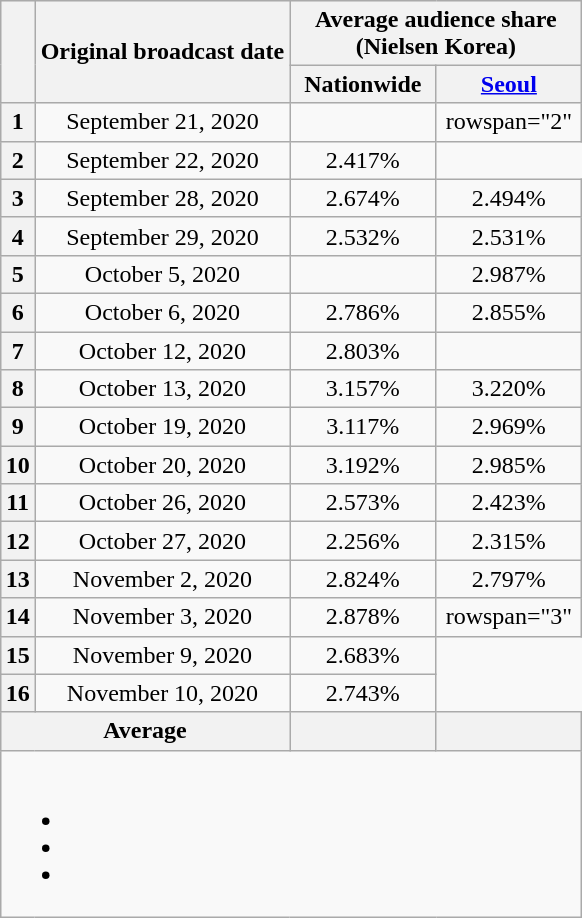<table class="wikitable" style="text-align:center;max-width:450px; margin-left: auto; margin-right: auto; border: none;">
<tr>
</tr>
<tr>
<th rowspan="2"></th>
<th rowspan="2">Original broadcast date</th>
<th colspan="2">Average audience share<br>(Nielsen Korea)</th>
</tr>
<tr>
<th width="90">Nationwide</th>
<th width="90"><a href='#'>Seoul</a></th>
</tr>
<tr>
<th>1</th>
<td>September 21, 2020</td>
<td><strong></strong> </td>
<td>rowspan="2" </td>
</tr>
<tr>
<th>2</th>
<td>September 22, 2020</td>
<td>2.417% </td>
</tr>
<tr>
<th>3</th>
<td>September 28, 2020</td>
<td>2.674% </td>
<td>2.494% </td>
</tr>
<tr>
<th>4</th>
<td>September 29, 2020</td>
<td>2.532% </td>
<td>2.531% </td>
</tr>
<tr>
<th>5</th>
<td>October 5, 2020</td>
<td><strong></strong> </td>
<td>2.987% </td>
</tr>
<tr>
<th>6</th>
<td>October 6, 2020</td>
<td>2.786% </td>
<td>2.855% </td>
</tr>
<tr>
<th>7</th>
<td>October 12, 2020</td>
<td>2.803% </td>
<td></td>
</tr>
<tr>
<th>8</th>
<td>October 13, 2020</td>
<td>3.157% </td>
<td>3.220% </td>
</tr>
<tr>
<th>9</th>
<td>October 19, 2020</td>
<td>3.117% </td>
<td>2.969% </td>
</tr>
<tr>
<th>10</th>
<td>October 20, 2020</td>
<td>3.192% </td>
<td>2.985% </td>
</tr>
<tr>
<th>11</th>
<td>October 26, 2020</td>
<td>2.573% </td>
<td>2.423% </td>
</tr>
<tr>
<th>12</th>
<td>October 27, 2020</td>
<td>2.256% </td>
<td>2.315% </td>
</tr>
<tr>
<th>13</th>
<td>November 2, 2020</td>
<td>2.824% </td>
<td>2.797% </td>
</tr>
<tr>
<th>14</th>
<td>November 3, 2020</td>
<td>2.878% </td>
<td>rowspan="3" </td>
</tr>
<tr>
<th>15</th>
<td>November 9, 2020</td>
<td>2.683% </td>
</tr>
<tr>
<th>16</th>
<td>November 10, 2020</td>
<td>2.743% </td>
</tr>
<tr>
<th colspan="2">Average</th>
<th></th>
<th></th>
</tr>
<tr>
<td colspan="6"><br><ul><li></li><li></li><li></li></ul></td>
</tr>
</table>
